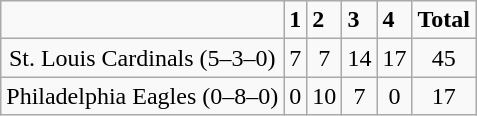<table class="wikitable" 80%>
<tr>
<td></td>
<td><strong>1</strong></td>
<td><strong>2</strong></td>
<td><strong>3</strong></td>
<td><strong>4</strong></td>
<td><strong>Total</strong></td>
</tr>
<tr style="text-align:center;" bgcolor="">
<td>St. Louis Cardinals (5–3–0)</td>
<td>7</td>
<td>7</td>
<td>14</td>
<td>17</td>
<td>45</td>
</tr>
<tr style="text-align:center;" bgcolor="">
<td>Philadelphia Eagles (0–8–0)</td>
<td>0</td>
<td>10</td>
<td>7</td>
<td>0</td>
<td>17</td>
</tr>
</table>
